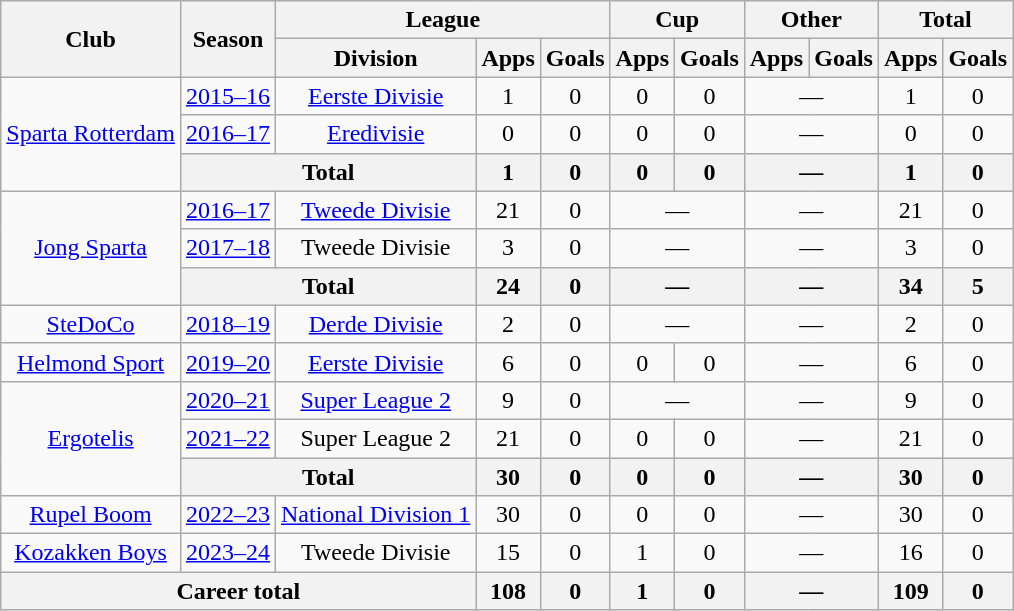<table class="wikitable" style="text-align: center">
<tr>
<th rowspan="2">Club</th>
<th rowspan="2">Season</th>
<th colspan="3">League</th>
<th colspan="2">Cup</th>
<th colspan="2">Other</th>
<th colspan="2">Total</th>
</tr>
<tr>
<th>Division</th>
<th>Apps</th>
<th>Goals</th>
<th>Apps</th>
<th>Goals</th>
<th>Apps</th>
<th>Goals</th>
<th>Apps</th>
<th>Goals</th>
</tr>
<tr>
<td rowspan="3"><a href='#'>Sparta Rotterdam</a></td>
<td><a href='#'>2015–16</a></td>
<td><a href='#'>Eerste Divisie</a></td>
<td>1</td>
<td>0</td>
<td>0</td>
<td>0</td>
<td colspan=2>—</td>
<td>1</td>
<td>0</td>
</tr>
<tr>
<td><a href='#'>2016–17</a></td>
<td><a href='#'>Eredivisie</a></td>
<td>0</td>
<td>0</td>
<td>0</td>
<td>0</td>
<td colspan=2>—</td>
<td>0</td>
<td>0</td>
</tr>
<tr>
<th colspan="2">Total</th>
<th>1</th>
<th>0</th>
<th>0</th>
<th>0</th>
<th colspan=2>—</th>
<th>1</th>
<th>0</th>
</tr>
<tr>
<td rowspan="3"><a href='#'>Jong Sparta</a></td>
<td><a href='#'>2016–17</a></td>
<td><a href='#'>Tweede Divisie</a></td>
<td>21</td>
<td>0</td>
<td colspan=2>—</td>
<td colspan=2>—</td>
<td>21</td>
<td>0</td>
</tr>
<tr>
<td><a href='#'>2017–18</a></td>
<td>Tweede Divisie</td>
<td>3</td>
<td>0</td>
<td colspan=2>—</td>
<td colspan=2>—</td>
<td>3</td>
<td>0</td>
</tr>
<tr>
<th colspan="2">Total</th>
<th>24</th>
<th>0</th>
<th colspan=2>—</th>
<th colspan=2>—</th>
<th>34</th>
<th>5</th>
</tr>
<tr>
<td><a href='#'>SteDoCo</a></td>
<td><a href='#'>2018–19</a></td>
<td><a href='#'>Derde Divisie</a></td>
<td>2</td>
<td>0</td>
<td colspan=2>—</td>
<td colspan=2>—</td>
<td>2</td>
<td>0</td>
</tr>
<tr>
<td><a href='#'>Helmond Sport</a></td>
<td><a href='#'>2019–20</a></td>
<td><a href='#'>Eerste Divisie</a></td>
<td>6</td>
<td>0</td>
<td>0</td>
<td>0</td>
<td colspan=2>—</td>
<td>6</td>
<td>0</td>
</tr>
<tr>
<td rowspan="3"><a href='#'>Ergotelis</a></td>
<td><a href='#'>2020–21</a></td>
<td><a href='#'>Super League 2</a></td>
<td>9</td>
<td>0</td>
<td colspan=2>—</td>
<td colspan=2>—</td>
<td>9</td>
<td>0</td>
</tr>
<tr>
<td><a href='#'>2021–22</a></td>
<td>Super League 2</td>
<td>21</td>
<td>0</td>
<td>0</td>
<td>0</td>
<td colspan=2>—</td>
<td>21</td>
<td>0</td>
</tr>
<tr>
<th colspan="2">Total</th>
<th>30</th>
<th>0</th>
<th>0</th>
<th>0</th>
<th colspan=2>—</th>
<th>30</th>
<th>0</th>
</tr>
<tr>
<td><a href='#'>Rupel Boom</a></td>
<td><a href='#'>2022–23</a></td>
<td><a href='#'>National Division 1</a></td>
<td>30</td>
<td>0</td>
<td>0</td>
<td>0</td>
<td colspan=2>—</td>
<td>30</td>
<td>0</td>
</tr>
<tr>
<td><a href='#'>Kozakken Boys</a></td>
<td><a href='#'>2023–24</a></td>
<td>Tweede Divisie</td>
<td>15</td>
<td>0</td>
<td>1</td>
<td>0</td>
<td colspan=2>—</td>
<td>16</td>
<td>0</td>
</tr>
<tr>
<th colspan="3">Career total</th>
<th>108</th>
<th>0</th>
<th>1</th>
<th>0</th>
<th colspan=2>—</th>
<th>109</th>
<th>0</th>
</tr>
</table>
